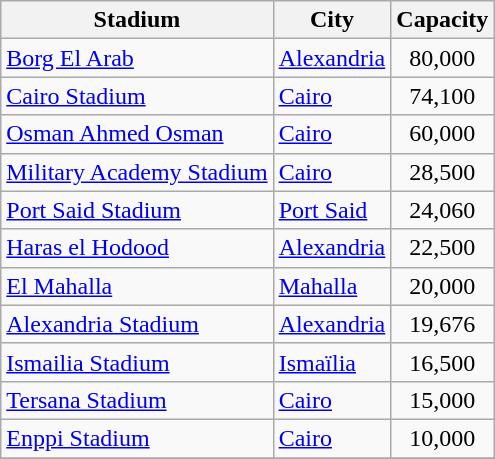<table class="wikitable sortable">
<tr>
<th>Stadium</th>
<th>City</th>
<th>Capacity</th>
</tr>
<tr>
<td><a href='#'>Borg El Arab</a></td>
<td><a href='#'>Alexandria</a></td>
<td align="center">80,000</td>
</tr>
<tr>
<td><a href='#'>Cairo Stadium</a></td>
<td><a href='#'>Cairo</a></td>
<td align="center">74,100</td>
</tr>
<tr>
<td><a href='#'>Osman Ahmed Osman</a></td>
<td><a href='#'>Cairo</a></td>
<td align="center">60,000</td>
</tr>
<tr>
<td><a href='#'>Military Academy Stadium</a></td>
<td><a href='#'>Cairo</a></td>
<td align="center">28,500</td>
</tr>
<tr>
<td><a href='#'>Port Said Stadium</a></td>
<td><a href='#'>Port Said</a></td>
<td align="center">24,060</td>
</tr>
<tr>
<td><a href='#'>Haras el Hodood</a></td>
<td><a href='#'>Alexandria</a></td>
<td align="center">22,500</td>
</tr>
<tr>
<td><a href='#'>El Mahalla</a></td>
<td><a href='#'>Mahalla</a></td>
<td align="center">20,000</td>
</tr>
<tr>
<td><a href='#'>Alexandria Stadium</a></td>
<td><a href='#'>Alexandria</a></td>
<td align="center">19,676</td>
</tr>
<tr>
<td><a href='#'>Ismailia Stadium</a></td>
<td><a href='#'>Ismaïlia</a></td>
<td align="center">16,500</td>
</tr>
<tr>
<td><a href='#'>Tersana Stadium</a></td>
<td><a href='#'>Cairo</a></td>
<td align="center">15,000</td>
</tr>
<tr>
<td><a href='#'>Enppi Stadium</a></td>
<td><a href='#'>Cairo</a></td>
<td align="center">10,000</td>
</tr>
<tr>
</tr>
</table>
